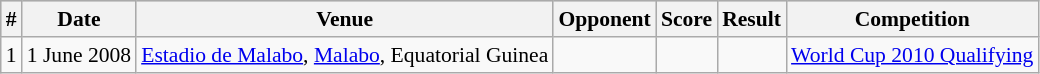<table class="wikitable" style="font-size:90%; text-align: left;">
<tr bgcolor="#CCCCCC" align="center">
<th>#</th>
<th>Date</th>
<th>Venue</th>
<th>Opponent</th>
<th>Score</th>
<th>Result</th>
<th>Competition</th>
</tr>
<tr>
<td>1</td>
<td>1 June 2008</td>
<td><a href='#'>Estadio de Malabo</a>, <a href='#'>Malabo</a>, Equatorial Guinea</td>
<td></td>
<td></td>
<td></td>
<td><a href='#'>World Cup 2010 Qualifying</a></td>
</tr>
</table>
